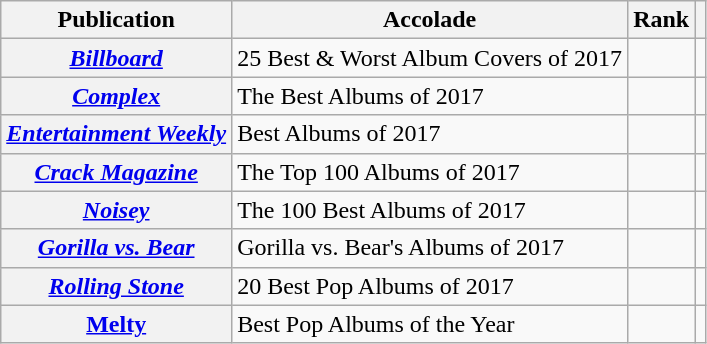<table class="sortable wikitable plainrowheaders">
<tr>
<th>Publication</th>
<th>Accolade</th>
<th>Rank</th>
<th class="unsortable"></th>
</tr>
<tr>
<th scope="row"><em><a href='#'>Billboard</a></em></th>
<td>25 Best & Worst Album Covers of 2017</td>
<td></td>
<td></td>
</tr>
<tr>
<th scope="row"><em><a href='#'>Complex</a></em></th>
<td>The Best Albums of 2017</td>
<td></td>
<td></td>
</tr>
<tr>
<th scope="row"><em><a href='#'>Entertainment Weekly</a></em></th>
<td>Best Albums of 2017</td>
<td></td>
<td></td>
</tr>
<tr>
<th scope="row"><em><a href='#'>Crack Magazine</a></em></th>
<td>The Top 100 Albums of 2017</td>
<td></td>
<td></td>
</tr>
<tr>
<th scope="row"><em><a href='#'>Noisey</a></em></th>
<td>The 100 Best Albums of 2017</td>
<td></td>
<td></td>
</tr>
<tr>
<th scope="row"><em><a href='#'>Gorilla vs. Bear</a></em></th>
<td>Gorilla vs. Bear's Albums of 2017</td>
<td></td>
<td></td>
</tr>
<tr>
<th scope="row"><em><a href='#'>Rolling Stone</a></em></th>
<td>20 Best Pop Albums of 2017</td>
<td></td>
<td></td>
</tr>
<tr>
<th scope="row"><a href='#'>Melty</a></th>
<td>Best Pop Albums of the Year</td>
<td></td>
<td></td>
</tr>
</table>
